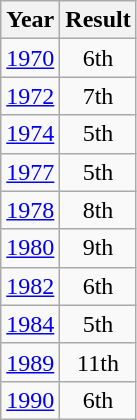<table class="wikitable" style="text-align:center">
<tr>
<th>Year</th>
<th>Result</th>
</tr>
<tr>
<td><a href='#'>1970</a></td>
<td>6th</td>
</tr>
<tr>
<td><a href='#'>1972</a></td>
<td>7th</td>
</tr>
<tr>
<td><a href='#'>1974</a></td>
<td>5th</td>
</tr>
<tr>
<td><a href='#'>1977</a></td>
<td>5th</td>
</tr>
<tr>
<td><a href='#'>1978</a></td>
<td>8th</td>
</tr>
<tr>
<td><a href='#'>1980</a></td>
<td>9th</td>
</tr>
<tr>
<td><a href='#'>1982</a></td>
<td>6th</td>
</tr>
<tr>
<td><a href='#'>1984</a></td>
<td>5th</td>
</tr>
<tr>
<td><a href='#'>1989</a></td>
<td>11th</td>
</tr>
<tr>
<td><a href='#'>1990</a></td>
<td>6th</td>
</tr>
</table>
